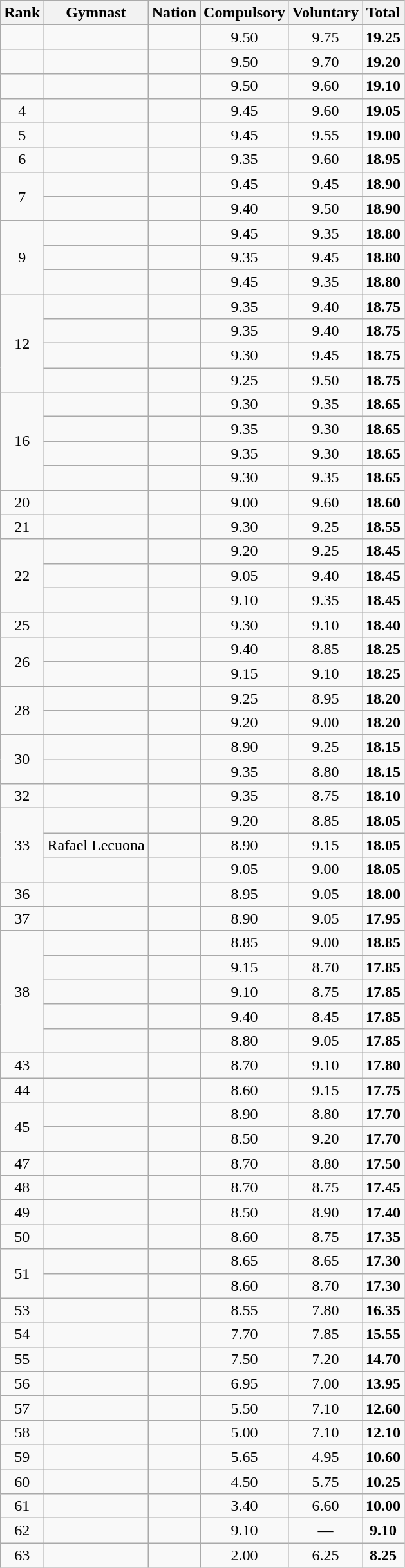<table class="wikitable sortable" style="text-align:center">
<tr>
<th>Rank</th>
<th>Gymnast</th>
<th>Nation</th>
<th>Compulsory</th>
<th>Voluntary</th>
<th>Total</th>
</tr>
<tr>
<td></td>
<td align=left></td>
<td align=left></td>
<td>9.50</td>
<td>9.75</td>
<td><strong>19.25</strong></td>
</tr>
<tr>
<td></td>
<td align=left></td>
<td align=left></td>
<td>9.50</td>
<td>9.70</td>
<td><strong>19.20</strong></td>
</tr>
<tr>
<td></td>
<td align=left></td>
<td align=left></td>
<td>9.50</td>
<td>9.60</td>
<td><strong>19.10</strong></td>
</tr>
<tr>
<td>4</td>
<td align=left></td>
<td align=left></td>
<td>9.45</td>
<td>9.60</td>
<td><strong>19.05</strong></td>
</tr>
<tr>
<td>5</td>
<td align=left></td>
<td align=left></td>
<td>9.45</td>
<td>9.55</td>
<td><strong>19.00</strong></td>
</tr>
<tr>
<td>6</td>
<td align=left></td>
<td align=left></td>
<td>9.35</td>
<td>9.60</td>
<td><strong>18.95</strong></td>
</tr>
<tr>
<td rowspan=2>7</td>
<td align=left></td>
<td align=left></td>
<td>9.45</td>
<td>9.45</td>
<td><strong>18.90</strong></td>
</tr>
<tr>
<td align=left></td>
<td align=left></td>
<td>9.40</td>
<td>9.50</td>
<td><strong>18.90</strong></td>
</tr>
<tr>
<td rowspan=3>9</td>
<td align=left></td>
<td align=left></td>
<td>9.45</td>
<td>9.35</td>
<td><strong>18.80</strong></td>
</tr>
<tr>
<td align=left></td>
<td align=left></td>
<td>9.35</td>
<td>9.45</td>
<td><strong>18.80</strong></td>
</tr>
<tr>
<td align=left></td>
<td align=left></td>
<td>9.45</td>
<td>9.35</td>
<td><strong>18.80</strong></td>
</tr>
<tr>
<td rowspan=4>12</td>
<td align=left></td>
<td align=left></td>
<td>9.35</td>
<td>9.40</td>
<td><strong>18.75</strong></td>
</tr>
<tr>
<td align=left></td>
<td align=left></td>
<td>9.35</td>
<td>9.40</td>
<td><strong>18.75</strong></td>
</tr>
<tr>
<td align=left></td>
<td align=left></td>
<td>9.30</td>
<td>9.45</td>
<td><strong>18.75</strong></td>
</tr>
<tr>
<td align=left></td>
<td align=left></td>
<td>9.25</td>
<td>9.50</td>
<td><strong>18.75</strong></td>
</tr>
<tr>
<td rowspan=4>16</td>
<td align=left></td>
<td align=left></td>
<td>9.30</td>
<td>9.35</td>
<td><strong>18.65</strong></td>
</tr>
<tr>
<td align=left></td>
<td align=left></td>
<td>9.35</td>
<td>9.30</td>
<td><strong>18.65</strong></td>
</tr>
<tr>
<td align=left></td>
<td align=left></td>
<td>9.35</td>
<td>9.30</td>
<td><strong>18.65</strong></td>
</tr>
<tr>
<td align=left></td>
<td align=left></td>
<td>9.30</td>
<td>9.35</td>
<td><strong>18.65</strong></td>
</tr>
<tr>
<td>20</td>
<td align=left></td>
<td align=left></td>
<td>9.00</td>
<td>9.60</td>
<td><strong>18.60</strong></td>
</tr>
<tr>
<td>21</td>
<td align=left></td>
<td align=left></td>
<td>9.30</td>
<td>9.25</td>
<td><strong>18.55</strong></td>
</tr>
<tr>
<td rowspan=3>22</td>
<td align=left></td>
<td align=left></td>
<td>9.20</td>
<td>9.25</td>
<td><strong>18.45</strong></td>
</tr>
<tr>
<td align=left></td>
<td align=left></td>
<td>9.05</td>
<td>9.40</td>
<td><strong>18.45</strong></td>
</tr>
<tr>
<td align=left></td>
<td align=left></td>
<td>9.10</td>
<td>9.35</td>
<td><strong>18.45</strong></td>
</tr>
<tr>
<td>25</td>
<td align=left></td>
<td align=left></td>
<td>9.30</td>
<td>9.10</td>
<td><strong>18.40</strong></td>
</tr>
<tr>
<td rowspan=2>26</td>
<td align=left></td>
<td align=left></td>
<td>9.40</td>
<td>8.85</td>
<td><strong>18.25</strong></td>
</tr>
<tr>
<td align=left></td>
<td align=left></td>
<td>9.15</td>
<td>9.10</td>
<td><strong>18.25</strong></td>
</tr>
<tr>
<td rowspan=2>28</td>
<td align=left></td>
<td align=left></td>
<td>9.25</td>
<td>8.95</td>
<td><strong>18.20</strong></td>
</tr>
<tr>
<td align=left></td>
<td align=left></td>
<td>9.20</td>
<td>9.00</td>
<td><strong>18.20</strong></td>
</tr>
<tr>
<td rowspan=2>30</td>
<td align=left></td>
<td align=left></td>
<td>8.90</td>
<td>9.25</td>
<td><strong>18.15</strong></td>
</tr>
<tr>
<td align=left></td>
<td align=left></td>
<td>9.35</td>
<td>8.80</td>
<td><strong>18.15</strong></td>
</tr>
<tr>
<td>32</td>
<td align=left></td>
<td align=left></td>
<td>9.35</td>
<td>8.75</td>
<td><strong>18.10</strong></td>
</tr>
<tr>
<td rowspan=3>33</td>
<td align=left></td>
<td align=left></td>
<td>9.20</td>
<td>8.85</td>
<td><strong>18.05</strong></td>
</tr>
<tr>
<td align=left>Rafael Lecuona</td>
<td align=left></td>
<td>8.90</td>
<td>9.15</td>
<td><strong>18.05</strong></td>
</tr>
<tr>
<td align=left></td>
<td align=left></td>
<td>9.05</td>
<td>9.00</td>
<td><strong>18.05</strong></td>
</tr>
<tr>
<td>36</td>
<td align=left></td>
<td align=left></td>
<td>8.95</td>
<td>9.05</td>
<td><strong>18.00</strong></td>
</tr>
<tr>
<td>37</td>
<td align=left></td>
<td align=left></td>
<td>8.90</td>
<td>9.05</td>
<td><strong>17.95</strong></td>
</tr>
<tr>
<td rowspan=5>38</td>
<td align=left></td>
<td align=left></td>
<td>8.85</td>
<td>9.00</td>
<td><strong>18.85</strong></td>
</tr>
<tr>
<td align=left></td>
<td align=left></td>
<td>9.15</td>
<td>8.70</td>
<td><strong>17.85</strong></td>
</tr>
<tr>
<td align=left></td>
<td align=left></td>
<td>9.10</td>
<td>8.75</td>
<td><strong>17.85</strong></td>
</tr>
<tr>
<td align=left></td>
<td align=left></td>
<td>9.40</td>
<td>8.45</td>
<td><strong>17.85</strong></td>
</tr>
<tr>
<td align=left></td>
<td align=left></td>
<td>8.80</td>
<td>9.05</td>
<td><strong>17.85</strong></td>
</tr>
<tr>
<td>43</td>
<td align=left></td>
<td align=left></td>
<td>8.70</td>
<td>9.10</td>
<td><strong>17.80</strong></td>
</tr>
<tr>
<td>44</td>
<td align=left></td>
<td align=left></td>
<td>8.60</td>
<td>9.15</td>
<td><strong>17.75</strong></td>
</tr>
<tr>
<td rowspan=2>45</td>
<td align=left></td>
<td align=left></td>
<td>8.90</td>
<td>8.80</td>
<td><strong>17.70</strong></td>
</tr>
<tr>
<td align=left></td>
<td align=left></td>
<td>8.50</td>
<td>9.20</td>
<td><strong>17.70</strong></td>
</tr>
<tr>
<td>47</td>
<td align=left></td>
<td align=left></td>
<td>8.70</td>
<td>8.80</td>
<td><strong>17.50</strong></td>
</tr>
<tr>
<td>48</td>
<td align=left></td>
<td align=left></td>
<td>8.70</td>
<td>8.75</td>
<td><strong>17.45</strong></td>
</tr>
<tr>
<td>49</td>
<td align=left></td>
<td align=left></td>
<td>8.50</td>
<td>8.90</td>
<td><strong>17.40</strong></td>
</tr>
<tr>
<td>50</td>
<td align=left></td>
<td align=left></td>
<td>8.60</td>
<td>8.75</td>
<td><strong>17.35</strong></td>
</tr>
<tr>
<td rowspan=2>51</td>
<td align=left></td>
<td align=left></td>
<td>8.65</td>
<td>8.65</td>
<td><strong>17.30</strong></td>
</tr>
<tr>
<td align=left></td>
<td align=left></td>
<td>8.60</td>
<td>8.70</td>
<td><strong>17.30</strong></td>
</tr>
<tr>
<td>53</td>
<td align=left></td>
<td align=left></td>
<td>8.55</td>
<td>7.80</td>
<td><strong>16.35</strong></td>
</tr>
<tr>
<td>54</td>
<td align=left></td>
<td align=left></td>
<td>7.70</td>
<td>7.85</td>
<td><strong>15.55</strong></td>
</tr>
<tr>
<td>55</td>
<td align=left></td>
<td align=left></td>
<td>7.50</td>
<td>7.20</td>
<td><strong>14.70</strong></td>
</tr>
<tr>
<td>56</td>
<td align=left></td>
<td align=left></td>
<td>6.95</td>
<td>7.00</td>
<td><strong>13.95</strong></td>
</tr>
<tr>
<td>57</td>
<td align=left></td>
<td align=left></td>
<td>5.50</td>
<td>7.10</td>
<td><strong>12.60</strong></td>
</tr>
<tr>
<td>58</td>
<td align=left></td>
<td align=left></td>
<td>5.00</td>
<td>7.10</td>
<td><strong>12.10</strong></td>
</tr>
<tr>
<td>59</td>
<td align=left></td>
<td align=left></td>
<td>5.65</td>
<td>4.95</td>
<td><strong>10.60</strong></td>
</tr>
<tr>
<td>60</td>
<td align=left></td>
<td align=left></td>
<td>4.50</td>
<td>5.75</td>
<td><strong>10.25</strong></td>
</tr>
<tr>
<td>61</td>
<td align=left></td>
<td align=left></td>
<td>3.40</td>
<td>6.60</td>
<td><strong>10.00</strong></td>
</tr>
<tr>
<td>62</td>
<td align=left></td>
<td align=left></td>
<td>9.10</td>
<td data-sort-value=0.00>—</td>
<td><strong>9.10</strong></td>
</tr>
<tr>
<td>63</td>
<td align=left></td>
<td align=left></td>
<td>2.00</td>
<td>6.25</td>
<td><strong>8.25</strong></td>
</tr>
</table>
